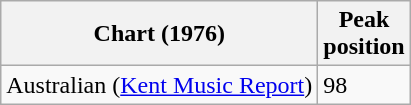<table class="wikitable sortable plainrowheaders">
<tr>
<th scope="col">Chart (1976)</th>
<th scope="col">Peak<br>position</th>
</tr>
<tr>
<td>Australian (<a href='#'>Kent Music Report</a>)</td>
<td>98</td>
</tr>
</table>
